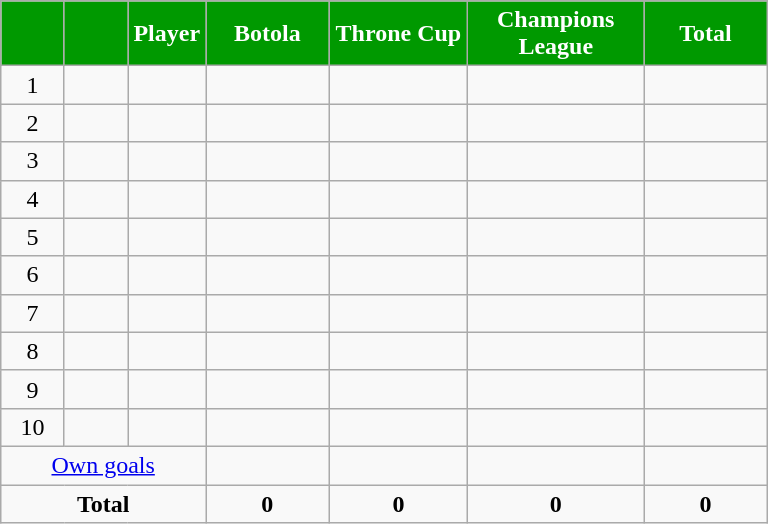<table class="wikitable sortable" style="text-align:center">
<tr>
<th style="background:#009900; color:white; width:35px;"></th>
<th style="background:#009900; color:white; width:35px;"></th>
<th style="background:#009900; color:white;">Player</th>
<th style="background:#009900; color:white; width:75px;">Botola</th>
<th style="background:#009900; color:white; width:85px;">Throne Cup</th>
<th style="background:#009900; color:white; width:110px;">Champions League</th>
<th style="background:#009900; color:white; width:75px;">Total</th>
</tr>
<tr>
<td rowspan="-">1</td>
<td></td>
<td style="text-align:left;"></td>
<td rowspan="-"></td>
<td rowspan="-"></td>
<td rowspan="-"></td>
<td rowspan="-"></td>
</tr>
<tr>
<td rowspan="-">2</td>
<td></td>
<td style="text-align:left;"></td>
<td rowspan="-"></td>
<td rowspan="-"></td>
<td rowspan="-"></td>
<td rowspan="-"></td>
</tr>
<tr>
<td rowspan="-">3</td>
<td></td>
<td style="text-align:left;"></td>
<td rowspan="-"></td>
<td rowspan="-"></td>
<td rowspan="-"></td>
<td rowspan="-"></td>
</tr>
<tr>
<td rowspan="-">4</td>
<td></td>
<td style="text-align:left;"></td>
<td rowspan="-"></td>
<td rowspan="-"></td>
<td rowspan="-"></td>
<td rowspan="-"></td>
</tr>
<tr>
<td rowspan="-">5</td>
<td></td>
<td style="text-align:left;"></td>
<td rowspan="-"></td>
<td rowspan="-"></td>
<td rowspan="-"></td>
<td rowspan="-"></td>
</tr>
<tr>
<td rowspan="-">6</td>
<td></td>
<td style="text-align:left;"></td>
<td></td>
<td></td>
<td></td>
<td></td>
</tr>
<tr>
<td rowspan="-">7</td>
<td></td>
<td style="text-align:left;"></td>
<td rowspan="-"></td>
<td rowspan="-"></td>
<td rowspan="-"></td>
<td rowspan="-"></td>
</tr>
<tr>
<td>8</td>
<td></td>
<td style="text-align:left;"></td>
<td></td>
<td></td>
<td></td>
<td></td>
</tr>
<tr>
<td>9</td>
<td></td>
<td style="text-align:left;"></td>
<td></td>
<td></td>
<td></td>
<td></td>
</tr>
<tr>
<td>10</td>
<td></td>
<td style="text-align:left;"></td>
<td></td>
<td></td>
<td></td>
<td></td>
</tr>
<tr>
<td colspan="3"><a href='#'>Own goals</a></td>
<td rowspan="-"></td>
<td rowspan="-"></td>
<td rowspan="-"></td>
<td rowspan="-"></td>
</tr>
<tr class="sortbottom">
<td colspan="3"><strong>Total</strong></td>
<td rowspan="-"><strong>0</strong></td>
<td rowspan="-"><strong>0</strong></td>
<td rowspan="-"><strong>0</strong></td>
<td rowspan="-"><strong>0</strong></td>
</tr>
</table>
